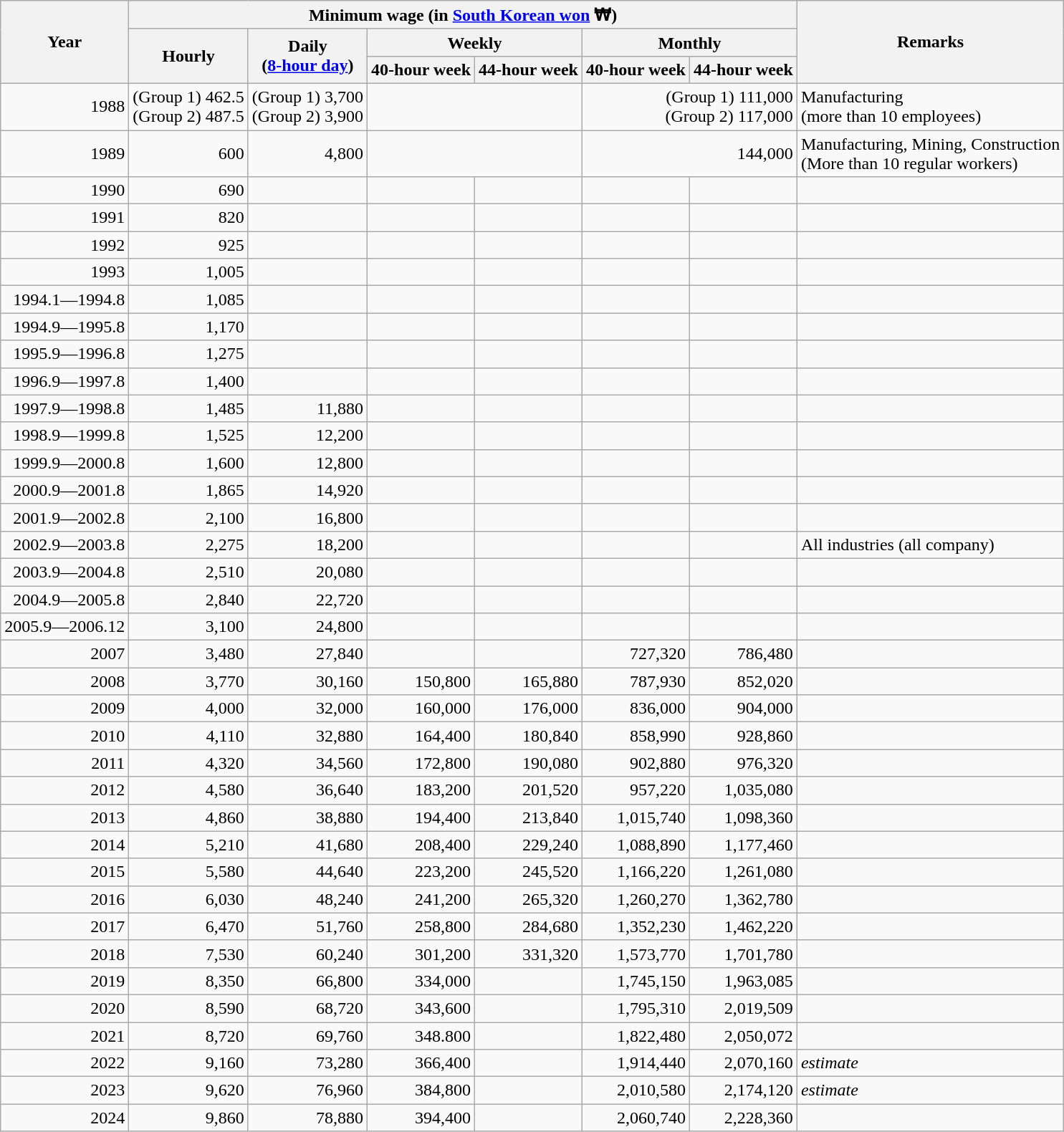<table class=wikitable style="text-align:right;">
<tr>
<th rowspan=3>Year</th>
<th colspan=6>Minimum wage (in <a href='#'>South Korean won</a> ₩)</th>
<th rowspan=3>Remarks</th>
</tr>
<tr>
<th rowspan=2>Hourly</th>
<th rowspan=2>Daily<br>(<a href='#'>8-hour day</a>)</th>
<th colspan=2>Weekly</th>
<th colspan=2>Monthly</th>
</tr>
<tr>
<th>40-hour week</th>
<th>44-hour week</th>
<th>40-hour week</th>
<th>44-hour week</th>
</tr>
<tr>
<td>1988</td>
<td>(Group 1) 462.5<br>(Group 2) 487.5</td>
<td>(Group 1) 3,700<br>(Group 2) 3,900</td>
<td colspan=2></td>
<td colspan=2>(Group 1) 111,000<br>(Group 2) 117,000</td>
<td align=left>Manufacturing<br>(more than 10 employees)</td>
</tr>
<tr>
<td>1989</td>
<td>600</td>
<td>4,800</td>
<td colspan=2></td>
<td colspan=2>144,000</td>
<td align=left>Manufacturing, Mining, Construction<br>(More than 10 regular workers)</td>
</tr>
<tr>
<td>1990</td>
<td>690</td>
<td></td>
<td></td>
<td></td>
<td></td>
<td></td>
<td></td>
</tr>
<tr>
<td>1991</td>
<td>820</td>
<td></td>
<td></td>
<td></td>
<td></td>
<td></td>
<td></td>
</tr>
<tr>
<td>1992</td>
<td>925</td>
<td></td>
<td></td>
<td></td>
<td></td>
<td></td>
<td></td>
</tr>
<tr>
<td>1993</td>
<td>1,005</td>
<td></td>
<td></td>
<td></td>
<td></td>
<td></td>
<td></td>
</tr>
<tr>
<td>1994.1—1994.8</td>
<td>1,085</td>
<td></td>
<td></td>
<td></td>
<td></td>
<td></td>
<td></td>
</tr>
<tr>
<td>1994.9—1995.8</td>
<td>1,170</td>
<td></td>
<td></td>
<td></td>
<td></td>
<td></td>
<td></td>
</tr>
<tr>
<td>1995.9—1996.8</td>
<td>1,275</td>
<td></td>
<td></td>
<td></td>
<td></td>
<td></td>
<td></td>
</tr>
<tr>
<td>1996.9—1997.8</td>
<td>1,400</td>
<td></td>
<td></td>
<td></td>
<td></td>
<td></td>
<td></td>
</tr>
<tr>
<td>1997.9—1998.8</td>
<td>1,485</td>
<td>11,880</td>
<td></td>
<td></td>
<td></td>
<td></td>
<td></td>
</tr>
<tr>
<td>1998.9—1999.8</td>
<td>1,525</td>
<td>12,200</td>
<td></td>
<td></td>
<td></td>
<td></td>
<td></td>
</tr>
<tr>
<td>1999.9—2000.8</td>
<td>1,600</td>
<td>12,800</td>
<td></td>
<td></td>
<td></td>
<td></td>
<td></td>
</tr>
<tr>
<td>2000.9—2001.8</td>
<td>1,865</td>
<td>14,920</td>
<td></td>
<td></td>
<td></td>
<td></td>
<td></td>
</tr>
<tr>
<td>2001.9—2002.8</td>
<td>2,100</td>
<td>16,800</td>
<td></td>
<td></td>
<td></td>
<td></td>
<td></td>
</tr>
<tr>
<td>2002.9—2003.8</td>
<td>2,275</td>
<td>18,200</td>
<td></td>
<td></td>
<td></td>
<td></td>
<td align=left>All industries (all company)</td>
</tr>
<tr>
<td>2003.9—2004.8</td>
<td>2,510</td>
<td>20,080</td>
<td></td>
<td></td>
<td></td>
<td></td>
<td></td>
</tr>
<tr>
<td>2004.9—2005.8</td>
<td>2,840</td>
<td>22,720</td>
<td></td>
<td></td>
<td></td>
<td></td>
<td></td>
</tr>
<tr>
<td>2005.9—2006.12</td>
<td>3,100</td>
<td>24,800</td>
<td></td>
<td></td>
<td></td>
<td></td>
<td></td>
</tr>
<tr>
<td>2007</td>
<td>3,480</td>
<td>27,840</td>
<td></td>
<td></td>
<td>727,320</td>
<td>786,480</td>
<td></td>
</tr>
<tr>
<td>2008</td>
<td>3,770</td>
<td>30,160</td>
<td>150,800</td>
<td>165,880</td>
<td>787,930</td>
<td>852,020</td>
<td></td>
</tr>
<tr>
<td>2009</td>
<td>4,000</td>
<td>32,000</td>
<td>160,000</td>
<td>176,000</td>
<td>836,000</td>
<td>904,000</td>
<td></td>
</tr>
<tr>
<td>2010</td>
<td>4,110</td>
<td>32,880</td>
<td>164,400</td>
<td>180,840</td>
<td>858,990</td>
<td>928,860</td>
<td></td>
</tr>
<tr>
<td>2011</td>
<td>4,320</td>
<td>34,560</td>
<td>172,800</td>
<td>190,080</td>
<td>902,880</td>
<td>976,320</td>
<td></td>
</tr>
<tr>
<td>2012</td>
<td>4,580</td>
<td>36,640</td>
<td>183,200</td>
<td>201,520</td>
<td>957,220</td>
<td>1,035,080</td>
<td></td>
</tr>
<tr>
<td>2013</td>
<td>4,860</td>
<td>38,880</td>
<td>194,400</td>
<td>213,840</td>
<td>1,015,740</td>
<td>1,098,360</td>
<td></td>
</tr>
<tr>
<td>2014</td>
<td>5,210</td>
<td>41,680</td>
<td>208,400</td>
<td>229,240</td>
<td>1,088,890</td>
<td>1,177,460</td>
<td></td>
</tr>
<tr>
<td>2015</td>
<td>5,580</td>
<td>44,640</td>
<td>223,200</td>
<td>245,520</td>
<td>1,166,220</td>
<td>1,261,080</td>
<td></td>
</tr>
<tr>
<td>2016</td>
<td>6,030</td>
<td>48,240</td>
<td>241,200</td>
<td>265,320</td>
<td>1,260,270</td>
<td>1,362,780</td>
<td></td>
</tr>
<tr>
<td>2017</td>
<td>6,470</td>
<td>51,760</td>
<td>258,800</td>
<td>284,680</td>
<td>1,352,230</td>
<td>1,462,220</td>
<td></td>
</tr>
<tr>
<td>2018</td>
<td>7,530</td>
<td>60,240</td>
<td>301,200</td>
<td>331,320</td>
<td>1,573,770</td>
<td>1,701,780</td>
<td></td>
</tr>
<tr>
<td>2019</td>
<td>8,350</td>
<td>66,800</td>
<td>334,000</td>
<td></td>
<td>1,745,150</td>
<td>1,963,085</td>
<td></td>
</tr>
<tr>
<td>2020</td>
<td>8,590</td>
<td>68,720</td>
<td>343,600</td>
<td></td>
<td>1,795,310</td>
<td>2,019,509</td>
<td></td>
</tr>
<tr>
<td>2021</td>
<td>8,720</td>
<td>69,760</td>
<td>348.800</td>
<td></td>
<td>1,822,480</td>
<td>2,050,072</td>
<td></td>
</tr>
<tr>
<td>2022</td>
<td>9,160</td>
<td>73,280</td>
<td>366,400</td>
<td></td>
<td>1,914,440</td>
<td>2,070,160</td>
<td align="left"><em>estimate</em></td>
</tr>
<tr>
<td>2023</td>
<td>9,620</td>
<td>76,960</td>
<td>384,800</td>
<td></td>
<td>2,010,580</td>
<td>2,174,120</td>
<td align="left"><em>estimate</em></td>
</tr>
<tr>
<td>2024</td>
<td>9,860</td>
<td>78,880</td>
<td>394,400</td>
<td></td>
<td>2,060,740</td>
<td>2,228,360</td>
<td></td>
</tr>
</table>
